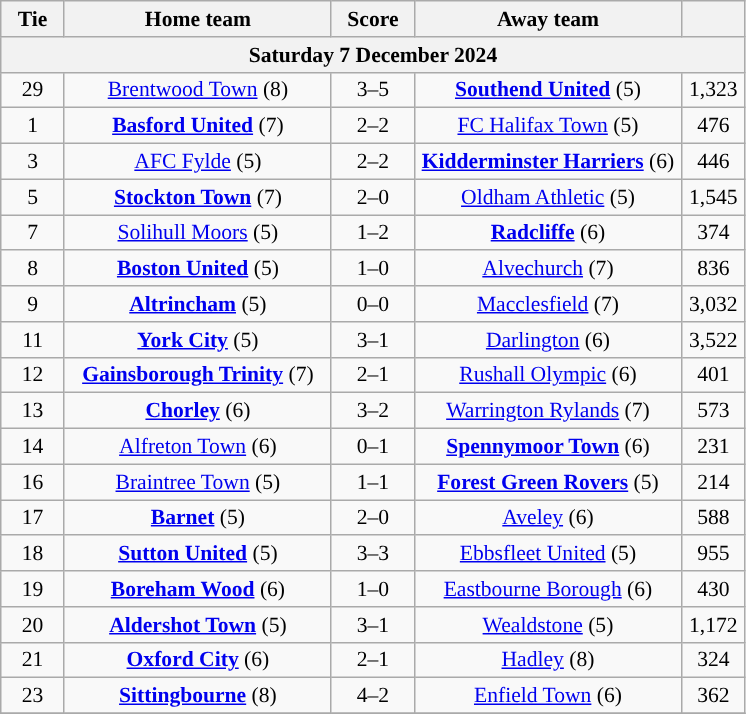<table class="wikitable" style="text-align:center; font-size:90%">
<tr>
<th scope="col" style="width:  8.43%;">Tie</th>
<th scope="col" style="width: 35.29%;">Home team</th>
<th scope="col" style="width: 11.00%;">Score</th>
<th scope="col" style="width: 35.29%;">Away team</th>
<th scope="col" style="width:  8.43%;"></th>
</tr>
<tr>
<th colspan="5"><strong>Saturday 7 December 2024</strong></th>
</tr>
<tr>
<td>29</td>
<td><a href='#'>Brentwood Town</a> (8)</td>
<td>3–5</td>
<td><strong><a href='#'>Southend United</a></strong> (5)</td>
<td>1,323</td>
</tr>
<tr>
<td>1</td>
<td><strong><a href='#'>Basford United</a></strong> (7)</td>
<td>2–2 </td>
<td><a href='#'>FC Halifax Town</a> (5)</td>
<td>476</td>
</tr>
<tr>
<td>3</td>
<td><a href='#'>AFC Fylde</a> (5)</td>
<td>2–2 </td>
<td><strong><a href='#'>Kidderminster Harriers</a></strong> (6)</td>
<td>446</td>
</tr>
<tr>
<td>5</td>
<td><strong><a href='#'>Stockton Town</a></strong> (7)</td>
<td>2–0</td>
<td><a href='#'>Oldham Athletic</a> (5)</td>
<td>1,545</td>
</tr>
<tr>
<td>7</td>
<td><a href='#'>Solihull Moors</a> (5)</td>
<td>1–2</td>
<td><strong><a href='#'>Radcliffe</a></strong> (6)</td>
<td>374</td>
</tr>
<tr>
<td>8</td>
<td><strong><a href='#'>Boston United</a></strong> (5)</td>
<td>1–0</td>
<td><a href='#'>Alvechurch</a> (7)</td>
<td>836</td>
</tr>
<tr>
<td>9</td>
<td><strong><a href='#'>Altrincham</a></strong> (5)</td>
<td>0–0 </td>
<td><a href='#'>Macclesfield</a> (7)</td>
<td>3,032</td>
</tr>
<tr>
<td>11</td>
<td><strong><a href='#'>York City</a></strong> (5)</td>
<td>3–1</td>
<td><a href='#'>Darlington</a> (6)</td>
<td>3,522</td>
</tr>
<tr>
<td>12</td>
<td><strong><a href='#'>Gainsborough Trinity</a></strong> (7)</td>
<td>2–1</td>
<td><a href='#'>Rushall Olympic</a> (6)</td>
<td>401</td>
</tr>
<tr>
<td>13</td>
<td><strong><a href='#'>Chorley</a></strong> (6)</td>
<td>3–2</td>
<td><a href='#'>Warrington Rylands</a> (7)</td>
<td>573</td>
</tr>
<tr>
<td>14</td>
<td><a href='#'>Alfreton Town</a> (6)</td>
<td>0–1</td>
<td><strong><a href='#'>Spennymoor Town</a></strong> (6)</td>
<td>231</td>
</tr>
<tr>
<td>16</td>
<td><a href='#'>Braintree Town</a> (5)</td>
<td>1–1 </td>
<td><strong><a href='#'>Forest Green Rovers</a></strong> (5)</td>
<td>214</td>
</tr>
<tr>
<td>17</td>
<td><strong><a href='#'>Barnet</a></strong> (5)</td>
<td>2–0</td>
<td><a href='#'>Aveley</a> (6)</td>
<td>588</td>
</tr>
<tr>
<td>18</td>
<td><strong><a href='#'>Sutton United</a></strong> (5)</td>
<td>3–3 </td>
<td><a href='#'>Ebbsfleet United</a> (5)</td>
<td>955</td>
</tr>
<tr>
<td>19</td>
<td><strong><a href='#'>Boreham Wood</a></strong> (6)</td>
<td>1–0</td>
<td><a href='#'>Eastbourne Borough</a> (6)</td>
<td>430</td>
</tr>
<tr>
<td>20</td>
<td><strong><a href='#'>Aldershot Town</a></strong> (5)</td>
<td>3–1</td>
<td><a href='#'>Wealdstone</a> (5)</td>
<td>1,172</td>
</tr>
<tr>
<td>21</td>
<td><strong><a href='#'>Oxford City</a></strong> (6)</td>
<td>2–1</td>
<td><a href='#'>Hadley</a> (8)</td>
<td>324</td>
</tr>
<tr>
<td>23</td>
<td><strong><a href='#'>Sittingbourne</a></strong> (8)</td>
<td>4–2</td>
<td><a href='#'>Enfield Town</a> (6)</td>
<td>362</td>
</tr>
<tr>
</tr>
</table>
